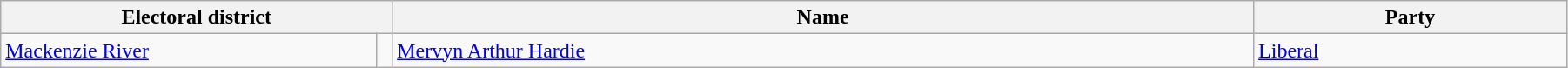<table class="wikitable" width=95%>
<tr>
<th colspan=2 width=25%>Electoral district</th>
<th>Name</th>
<th width=20%>Party</th>
</tr>
<tr>
<td width=24%><a href='#'>Mackenzie River</a></td>
<td></td>
<td><a href='#'>Mervyn Arthur Hardie</a></td>
<td><a href='#'>Liberal</a></td>
</tr>
</table>
